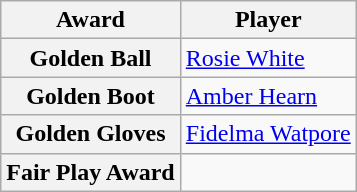<table class="wikitable" style="text-align:center">
<tr>
<th>Award</th>
<th>Player</th>
</tr>
<tr>
<th>Golden Ball</th>
<td align=left> <a href='#'>Rosie White</a></td>
</tr>
<tr>
<th>Golden Boot</th>
<td align=left> <a href='#'>Amber Hearn</a></td>
</tr>
<tr>
<th>Golden Gloves</th>
<td align=left> <a href='#'>Fidelma Watpore</a></td>
</tr>
<tr>
<th>Fair Play Award</th>
<td align=left></td>
</tr>
</table>
